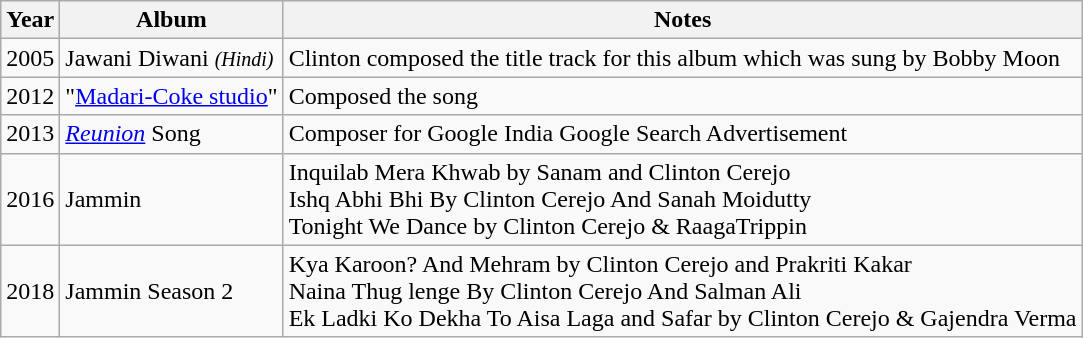<table class="wikitable">
<tr>
<th>Year</th>
<th>Album</th>
<th>Notes</th>
</tr>
<tr>
<td>2005</td>
<td>Jawani Diwani <small><em>(Hindi)</em></small></td>
<td>Clinton composed the title track for this album which was sung by Bobby Moon</td>
</tr>
<tr>
<td>2012</td>
<td>"<a href='#'>Madari-Coke studio</a>"</td>
<td>Composed the song</td>
</tr>
<tr>
<td>2013</td>
<td><em><a href='#'>Reunion</a></em> Song</td>
<td>Composer for Google India Google Search Advertisement</td>
</tr>
<tr>
<td>2016</td>
<td>Jammin</td>
<td>Inquilab Mera Khwab by Sanam and Clinton Cerejo <br> Ishq Abhi Bhi By Clinton Cerejo And Sanah Moidutty <br> Tonight We Dance by Clinton Cerejo & RaagaTrippin</td>
</tr>
<tr>
<td>2018</td>
<td>Jammin Season 2</td>
<td>Kya Karoon? And Mehram by Clinton Cerejo and Prakriti Kakar <br> Naina Thug lenge By Clinton Cerejo And Salman Ali <br> Ek Ladki Ko Dekha To Aisa Laga and Safar by Clinton Cerejo & Gajendra Verma</td>
</tr>
</table>
